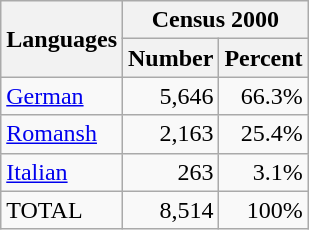<table class="wikitable">
<tr ---->
<th rowspan="2">Languages</th>
<th colspan="2">Census 2000</th>
</tr>
<tr ---->
<th>Number</th>
<th>Percent</th>
</tr>
<tr ---->
<td><a href='#'>German</a></td>
<td align=right>5,646</td>
<td align=right>66.3%</td>
</tr>
<tr ---->
<td><a href='#'>Romansh</a></td>
<td align=right>2,163</td>
<td align=right>25.4%</td>
</tr>
<tr ---->
<td><a href='#'>Italian</a></td>
<td align=right>263</td>
<td align=right>3.1%</td>
</tr>
<tr ---->
<td>TOTAL</td>
<td align=right>8,514</td>
<td align=right>100%</td>
</tr>
</table>
